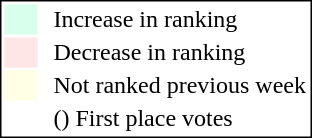<table style="border:1px solid black; float:right;">
<tr>
<td style="background:#D8FFEB; width:20px;"></td>
<td> </td>
<td>Increase in ranking</td>
</tr>
<tr>
<td style="background:#FFE6E6; width:20px;"></td>
<td> </td>
<td>Decrease in ranking</td>
</tr>
<tr>
<td style="background:#FFFFE6; width:20px;"></td>
<td> </td>
<td>Not ranked previous week</td>
</tr>
<tr>
<td style="background:#FFFFFF; width:20px;"></td>
<td> </td>
<td>() First place votes</td>
</tr>
</table>
